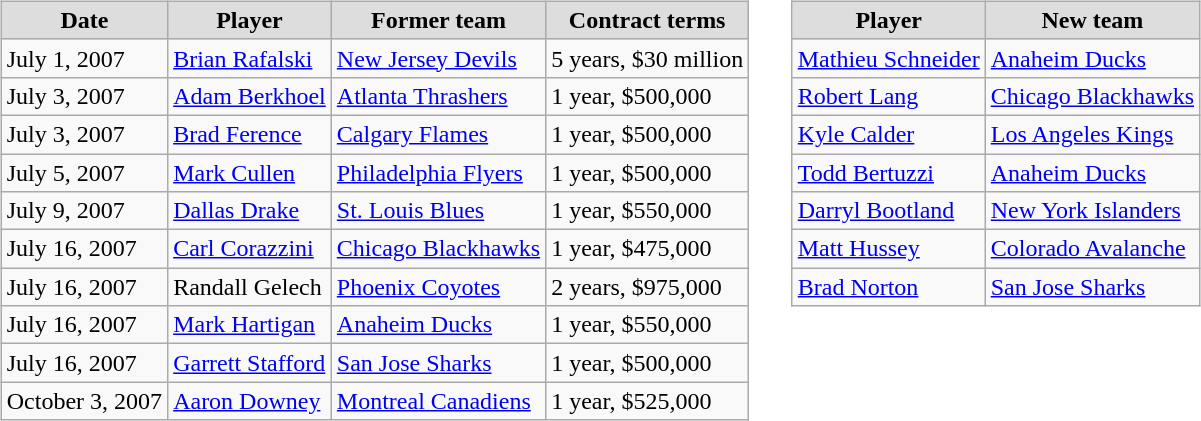<table cellspacing="10">
<tr>
<td valign="top"><br><table class="wikitable">
<tr align="center"  bgcolor="#dddddd">
<td><strong>Date</strong></td>
<td><strong>Player</strong></td>
<td><strong>Former team</strong></td>
<td><strong>Contract terms</strong></td>
</tr>
<tr>
<td>July 1, 2007</td>
<td><a href='#'>Brian Rafalski</a></td>
<td><a href='#'>New Jersey Devils</a></td>
<td>5 years, $30 million</td>
</tr>
<tr>
<td>July 3, 2007</td>
<td><a href='#'>Adam Berkhoel</a></td>
<td><a href='#'>Atlanta Thrashers</a></td>
<td>1 year, $500,000</td>
</tr>
<tr>
<td>July 3, 2007</td>
<td><a href='#'>Brad Ference</a></td>
<td><a href='#'>Calgary Flames</a></td>
<td>1 year, $500,000</td>
</tr>
<tr>
<td>July 5, 2007</td>
<td><a href='#'>Mark Cullen</a></td>
<td><a href='#'>Philadelphia Flyers</a></td>
<td>1 year, $500,000</td>
</tr>
<tr>
<td>July 9, 2007</td>
<td><a href='#'>Dallas Drake</a></td>
<td><a href='#'>St. Louis Blues</a></td>
<td>1 year, $550,000</td>
</tr>
<tr>
<td>July 16, 2007</td>
<td><a href='#'>Carl Corazzini</a></td>
<td><a href='#'>Chicago Blackhawks</a></td>
<td>1 year, $475,000</td>
</tr>
<tr>
<td>July 16, 2007</td>
<td>Randall Gelech</td>
<td><a href='#'>Phoenix Coyotes</a></td>
<td>2 years, $975,000</td>
</tr>
<tr>
<td>July 16, 2007</td>
<td><a href='#'>Mark Hartigan</a></td>
<td><a href='#'>Anaheim Ducks</a></td>
<td>1 year, $550,000</td>
</tr>
<tr>
<td>July 16, 2007</td>
<td><a href='#'>Garrett Stafford</a></td>
<td><a href='#'>San Jose Sharks</a></td>
<td>1 year, $500,000</td>
</tr>
<tr>
<td>October 3, 2007</td>
<td><a href='#'>Aaron Downey</a></td>
<td><a href='#'>Montreal Canadiens</a></td>
<td>1 year, $525,000</td>
</tr>
</table>
</td>
<td valign="top"><br><table class="wikitable">
<tr align="center"  bgcolor="#dddddd">
<td><strong>Player</strong></td>
<td><strong>New team</strong></td>
</tr>
<tr>
<td><a href='#'>Mathieu Schneider</a></td>
<td><a href='#'>Anaheim Ducks</a></td>
</tr>
<tr>
<td><a href='#'>Robert Lang</a></td>
<td><a href='#'>Chicago Blackhawks</a></td>
</tr>
<tr>
<td><a href='#'>Kyle Calder</a></td>
<td><a href='#'>Los Angeles Kings</a></td>
</tr>
<tr>
<td><a href='#'>Todd Bertuzzi</a></td>
<td><a href='#'>Anaheim Ducks</a></td>
</tr>
<tr>
<td><a href='#'>Darryl Bootland</a></td>
<td><a href='#'>New York Islanders</a></td>
</tr>
<tr>
<td><a href='#'>Matt Hussey</a></td>
<td><a href='#'>Colorado Avalanche</a></td>
</tr>
<tr>
<td><a href='#'>Brad Norton</a></td>
<td><a href='#'>San Jose Sharks</a></td>
</tr>
</table>
</td>
</tr>
</table>
